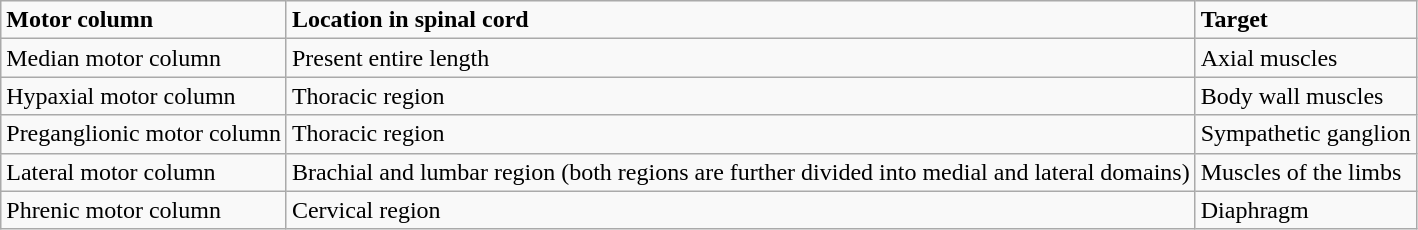<table class="wikitable">
<tr>
<td><strong>Motor column</strong></td>
<td><strong>Location in spinal  cord</strong></td>
<td><strong>Target</strong></td>
</tr>
<tr>
<td>Median motor column</td>
<td>Present entire length</td>
<td>Axial muscles</td>
</tr>
<tr>
<td>Hypaxial motor  column</td>
<td>Thoracic region</td>
<td>Body wall muscles</td>
</tr>
<tr>
<td>Preganglionic motor  column</td>
<td>Thoracic region</td>
<td>Sympathetic  ganglion</td>
</tr>
<tr>
<td>Lateral motor column</td>
<td>Brachial and lumbar  region (both regions are further divided into medial and lateral domains)</td>
<td>Muscles of the limbs</td>
</tr>
<tr>
<td>Phrenic motor  column</td>
<td>Cervical region</td>
<td>Diaphragm</td>
</tr>
</table>
